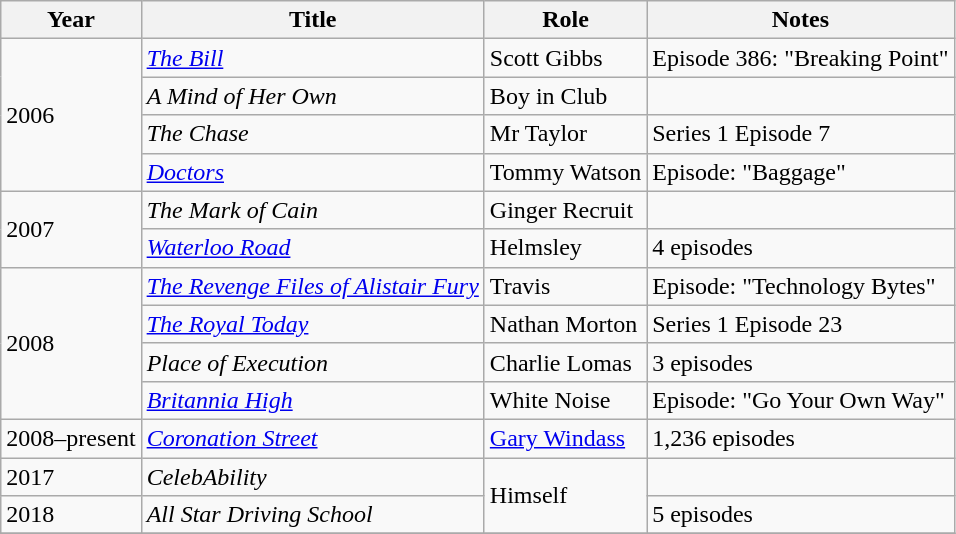<table class="wikitable plainrowheaders sortable">
<tr>
<th scope="col">Year</th>
<th scope="col">Title</th>
<th scope="col">Role</th>
<th class="unsortable">Notes</th>
</tr>
<tr>
<td rowspan="4">2006</td>
<td><em><a href='#'>The Bill</a></em></td>
<td>Scott Gibbs</td>
<td>Episode 386: "Breaking Point"</td>
</tr>
<tr>
<td><em>A Mind of Her Own</em></td>
<td>Boy in Club</td>
<td></td>
</tr>
<tr>
<td><em>The Chase</em></td>
<td>Mr Taylor</td>
<td>Series 1 Episode 7</td>
</tr>
<tr>
<td><em><a href='#'>Doctors</a></em></td>
<td>Tommy Watson</td>
<td>Episode: "Baggage"</td>
</tr>
<tr>
<td rowspan="2">2007</td>
<td><em>The Mark of Cain</em></td>
<td>Ginger Recruit</td>
<td></td>
</tr>
<tr>
<td><em><a href='#'>Waterloo Road</a></em></td>
<td>Helmsley</td>
<td>4 episodes</td>
</tr>
<tr>
<td rowspan="4">2008</td>
<td><em><a href='#'>The Revenge Files of Alistair Fury</a></em></td>
<td>Travis</td>
<td>Episode: "Technology Bytes"</td>
</tr>
<tr>
<td><em><a href='#'>The Royal Today</a></em></td>
<td>Nathan Morton</td>
<td>Series 1 Episode 23</td>
</tr>
<tr>
<td><em>Place of Execution</em></td>
<td>Charlie Lomas</td>
<td>3 episodes</td>
</tr>
<tr>
<td><em><a href='#'>Britannia High</a></em></td>
<td>White Noise</td>
<td>Episode: "Go Your Own Way"</td>
</tr>
<tr>
<td>2008–present</td>
<td><em><a href='#'>Coronation Street</a></em></td>
<td><a href='#'>Gary Windass</a></td>
<td>1,236 episodes</td>
</tr>
<tr>
<td>2017</td>
<td><em>CelebAbility</em></td>
<td rowspan="2">Himself</td>
<td></td>
</tr>
<tr>
<td>2018</td>
<td><em>All Star Driving School</em></td>
<td>5 episodes</td>
</tr>
<tr>
</tr>
</table>
